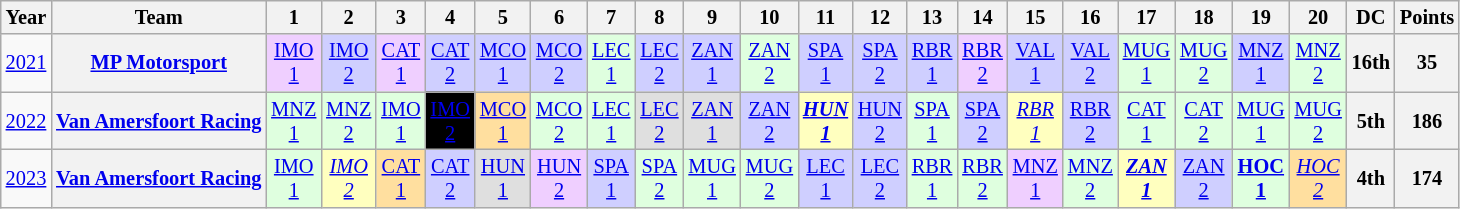<table class="wikitable" style="text-align:center; font-size:85%">
<tr>
<th>Year</th>
<th>Team</th>
<th>1</th>
<th>2</th>
<th>3</th>
<th>4</th>
<th>5</th>
<th>6</th>
<th>7</th>
<th>8</th>
<th>9</th>
<th>10</th>
<th>11</th>
<th>12</th>
<th>13</th>
<th>14</th>
<th>15</th>
<th>16</th>
<th>17</th>
<th>18</th>
<th>19</th>
<th>20</th>
<th>DC</th>
<th>Points</th>
</tr>
<tr>
<td><a href='#'>2021</a></td>
<th nowrap><a href='#'>MP Motorsport</a></th>
<td style="background:#EFCFFF;"><a href='#'>IMO<br>1</a><br></td>
<td style="background:#CFCFFF;"><a href='#'>IMO<br>2</a><br></td>
<td style="background:#EFCFFF;"><a href='#'>CAT<br>1</a><br></td>
<td style="background:#CFCFFF;"><a href='#'>CAT<br>2</a><br></td>
<td style="background:#CFCFFF;"><a href='#'>MCO<br>1</a><br></td>
<td style="background:#CFCFFF;"><a href='#'>MCO<br>2</a><br></td>
<td style="background:#DFFFDF;"><a href='#'>LEC<br>1</a><br></td>
<td style="background:#CFCFFF;"><a href='#'>LEC<br>2</a><br></td>
<td style="background:#CFCFFF;"><a href='#'>ZAN<br>1</a><br></td>
<td style="background:#DFFFDF;"><a href='#'>ZAN<br>2</a><br></td>
<td style="background:#CFCFFF;"><a href='#'>SPA<br>1</a><br></td>
<td style="background:#CFCFFF;"><a href='#'>SPA<br>2</a><br></td>
<td style="background:#CFCFFF;"><a href='#'>RBR<br>1</a><br></td>
<td style="background:#EFCFFF;"><a href='#'>RBR<br>2</a><br></td>
<td style="background:#CFCFFF;"><a href='#'>VAL<br>1</a><br></td>
<td style="background:#CFCFFF;"><a href='#'>VAL<br>2</a><br></td>
<td style="background:#DFFFDF;"><a href='#'>MUG<br>1</a><br></td>
<td style="background:#DFFFDF;"><a href='#'>MUG<br>2</a><br></td>
<td style="background:#CFCFFF;"><a href='#'>MNZ<br>1</a><br></td>
<td style="background:#DFFFDF;"><a href='#'>MNZ<br>2</a><br></td>
<th>16th</th>
<th>35</th>
</tr>
<tr>
<td><a href='#'>2022</a></td>
<th nowrap><a href='#'>Van Amersfoort Racing</a></th>
<td style="background:#DFFFDF;"><a href='#'>MNZ<br>1</a><br></td>
<td style="background:#DFFFDF;"><a href='#'>MNZ<br>2</a><br></td>
<td style="background:#DFFFDF;"><a href='#'>IMO<br>1</a><br></td>
<td style="background:#000000;color:white"><a href='#'><span>IMO<br>2</span></a><br></td>
<td style="background:#FFDF9F;"><a href='#'>MCO<br>1</a><br></td>
<td style="background:#DFFFDF;"><a href='#'>MCO<br>2</a><br></td>
<td style="background:#DFFFDF;"><a href='#'>LEC<br>1</a><br></td>
<td style="background:#DFDFDF;"><a href='#'>LEC<br>2</a><br></td>
<td style="background:#DFDFDF;"><a href='#'>ZAN<br>1</a><br></td>
<td style="background:#CFCFFF;"><a href='#'>ZAN<br>2</a><br></td>
<td style="background:#FFFFBF;"><strong><em><a href='#'>HUN<br>1</a></em></strong><br></td>
<td style="background:#CFCFFF;"><a href='#'>HUN<br>2</a><br></td>
<td style="background:#DFFFDF;"><a href='#'>SPA<br>1</a><br></td>
<td style="background:#CFCFFF;"><a href='#'>SPA<br>2</a><br></td>
<td style="background:#FFFFBF;"><em><a href='#'>RBR<br>1</a></em><br></td>
<td style="background:#CFCFFF;"><a href='#'>RBR<br>2</a><br></td>
<td style="background:#DFFFDF;"><a href='#'>CAT<br>1</a><br></td>
<td style="background:#DFFFDF;"><a href='#'>CAT<br>2</a><br></td>
<td style="background:#DFFFDF;"><a href='#'>MUG<br>1</a><br></td>
<td style="background:#DFFFDF;"><a href='#'>MUG<br>2</a><br></td>
<th>5th</th>
<th>186</th>
</tr>
<tr>
<td><a href='#'>2023</a></td>
<th nowrap><a href='#'>Van Amersfoort Racing</a></th>
<td style="background:#DFFFDF;"><a href='#'>IMO<br>1</a><br></td>
<td style="background:#FFFFBF;"><em><a href='#'>IMO<br>2</a></em><br></td>
<td style="background:#FFDF9F;"><a href='#'>CAT<br>1</a><br></td>
<td style="background:#CFCFFF;"><a href='#'>CAT<br>2</a><br></td>
<td style="background:#DFDFDF;"><a href='#'>HUN<br>1</a><br></td>
<td style="background:#EFCFFF;"><a href='#'>HUN<br>2</a><br></td>
<td style="background:#CFCFFF;"><a href='#'>SPA<br>1</a><br></td>
<td style="background:#DFFFDF;"><a href='#'>SPA<br>2</a><br></td>
<td style="background:#DFFFDF;"><a href='#'>MUG<br>1</a><br></td>
<td style="background:#DFFFDF;"><a href='#'>MUG<br>2</a><br></td>
<td style="background:#CFCFFF;"><a href='#'>LEC<br>1</a><br></td>
<td style="background:#CFCFFF;"><a href='#'>LEC<br>2</a><br></td>
<td style="background:#DFFFDF;"><a href='#'>RBR<br>1</a><br></td>
<td style="background:#DFFFDF;"><a href='#'>RBR<br>2</a><br></td>
<td style="background:#EFCFFF;"><a href='#'>MNZ<br>1</a><br></td>
<td style="background:#DFFFDF;"><a href='#'>MNZ<br>2</a><br></td>
<td style="background:#FFFFBF;"><strong><em><a href='#'>ZAN<br>1</a></em></strong><br></td>
<td style="background:#CFCFFF;"><a href='#'>ZAN<br>2</a><br></td>
<td style="background:#DFFFDF;"><strong><a href='#'>HOC<br>1</a></strong><br></td>
<td style="background:#FFDF9F;"><em><a href='#'>HOC<br>2</a></em><br></td>
<th>4th</th>
<th>174</th>
</tr>
</table>
